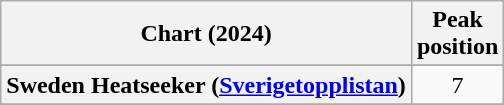<table class="wikitable sortable plainrowheaders" style="text-align:center">
<tr>
<th scope="col">Chart (2024)</th>
<th scope="col">Peak<br>position</th>
</tr>
<tr>
</tr>
<tr>
</tr>
<tr>
</tr>
<tr>
</tr>
<tr>
</tr>
<tr>
<th scope="row">Sweden Heatseeker (<a href='#'>Sverigetopplistan</a>)</th>
<td>7</td>
</tr>
<tr>
</tr>
<tr>
</tr>
<tr>
</tr>
<tr>
</tr>
</table>
